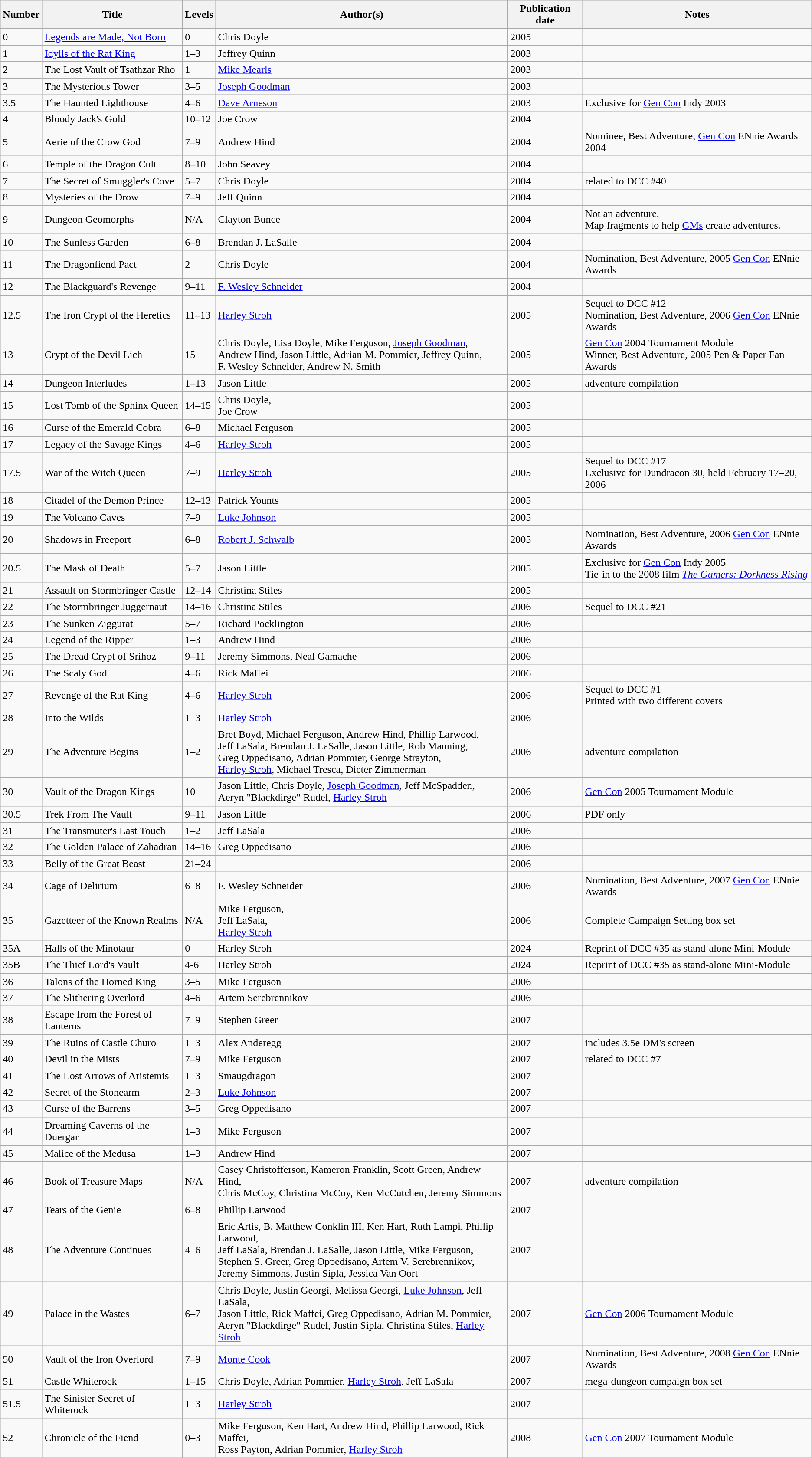<table class="wikitable sortable">
<tr>
<th>Number</th>
<th>Title</th>
<th>Levels</th>
<th>Author(s)</th>
<th>Publication date</th>
<th>Notes</th>
</tr>
<tr>
<td>0</td>
<td><a href='#'>Legends are Made, Not Born</a></td>
<td>0</td>
<td>Chris Doyle</td>
<td>2005</td>
<td> </td>
</tr>
<tr>
<td>1</td>
<td><a href='#'>Idylls of the Rat King</a></td>
<td>1–3</td>
<td>Jeffrey Quinn</td>
<td>2003</td>
<td> </td>
</tr>
<tr>
<td>2</td>
<td>The Lost Vault of Tsathzar Rho</td>
<td>1</td>
<td><a href='#'>Mike Mearls</a></td>
<td>2003</td>
<td> </td>
</tr>
<tr>
<td>3</td>
<td>The Mysterious Tower</td>
<td>3–5</td>
<td><a href='#'>Joseph Goodman</a></td>
<td>2003</td>
<td> </td>
</tr>
<tr>
<td>3.5</td>
<td>The Haunted Lighthouse</td>
<td>4–6</td>
<td><a href='#'>Dave Arneson</a></td>
<td>2003</td>
<td>Exclusive for <a href='#'>Gen Con</a> Indy 2003</td>
</tr>
<tr>
<td>4</td>
<td>Bloody Jack's Gold</td>
<td>10–12</td>
<td>Joe Crow</td>
<td>2004</td>
<td> </td>
</tr>
<tr>
<td>5</td>
<td>Aerie of the Crow God</td>
<td>7–9</td>
<td>Andrew Hind</td>
<td>2004</td>
<td>Nominee, Best Adventure, <a href='#'>Gen Con</a> ENnie Awards 2004</td>
</tr>
<tr>
<td>6</td>
<td>Temple of the Dragon Cult</td>
<td>8–10</td>
<td>John Seavey</td>
<td>2004</td>
<td> </td>
</tr>
<tr>
<td>7</td>
<td>The Secret of Smuggler's Cove</td>
<td>5–7</td>
<td>Chris Doyle</td>
<td>2004</td>
<td>related to DCC #40</td>
</tr>
<tr>
<td>8</td>
<td>Mysteries of the Drow</td>
<td>7–9</td>
<td>Jeff Quinn</td>
<td>2004</td>
<td> </td>
</tr>
<tr>
<td>9</td>
<td>Dungeon Geomorphs</td>
<td>N/A</td>
<td>Clayton Bunce</td>
<td>2004</td>
<td>Not an adventure. <br> Map fragments to help <a href='#'>GMs</a> create adventures.</td>
</tr>
<tr>
<td>10</td>
<td>The Sunless Garden</td>
<td>6–8</td>
<td>Brendan J. LaSalle</td>
<td>2004</td>
</tr>
<tr>
<td>11</td>
<td>The Dragonfiend Pact</td>
<td>2</td>
<td>Chris Doyle</td>
<td>2004</td>
<td>Nomination, Best Adventure, 2005 <a href='#'>Gen Con</a> ENnie Awards</td>
</tr>
<tr>
<td>12</td>
<td>The Blackguard's Revenge</td>
<td>9–11</td>
<td><a href='#'>F. Wesley Schneider</a></td>
<td>2004</td>
<td> </td>
</tr>
<tr>
<td>12.5</td>
<td>The Iron Crypt of the Heretics</td>
<td>11–13</td>
<td><a href='#'>Harley Stroh</a></td>
<td>2005</td>
<td>Sequel to DCC #12<br>Nomination, Best Adventure, 2006 <a href='#'>Gen Con</a> ENnie Awards</td>
</tr>
<tr>
<td>13</td>
<td>Crypt of the Devil Lich</td>
<td>15</td>
<td>Chris Doyle, Lisa Doyle, Mike Ferguson, <a href='#'>Joseph Goodman</a>,<br>Andrew Hind, Jason Little, Adrian M. Pommier, Jeffrey Quinn,<br>F. Wesley Schneider, Andrew N. Smith</td>
<td>2005</td>
<td><a href='#'>Gen Con</a> 2004 Tournament Module<br>Winner, Best Adventure, 2005 Pen & Paper Fan Awards</td>
</tr>
<tr>
<td>14</td>
<td>Dungeon Interludes</td>
<td>1–13</td>
<td>Jason Little</td>
<td>2005</td>
<td>adventure compilation</td>
</tr>
<tr>
<td>15</td>
<td>Lost Tomb of the Sphinx Queen</td>
<td>14–15</td>
<td>Chris Doyle,<br>Joe Crow</td>
<td>2005</td>
<td> </td>
</tr>
<tr>
<td>16</td>
<td>Curse of the Emerald Cobra</td>
<td>6–8</td>
<td>Michael Ferguson</td>
<td>2005</td>
<td> </td>
</tr>
<tr>
<td>17</td>
<td>Legacy of the Savage Kings</td>
<td>4–6</td>
<td><a href='#'>Harley Stroh</a></td>
<td>2005</td>
<td> </td>
</tr>
<tr>
<td>17.5</td>
<td>War of the Witch Queen</td>
<td>7–9</td>
<td><a href='#'>Harley Stroh</a></td>
<td>2005</td>
<td>Sequel to DCC #17<br>Exclusive for Dundracon 30, held February 17–20, 2006</td>
</tr>
<tr>
<td>18</td>
<td>Citadel of the Demon Prince</td>
<td>12–13</td>
<td>Patrick Younts</td>
<td>2005</td>
<td> </td>
</tr>
<tr>
<td>19</td>
<td>The Volcano Caves</td>
<td>7–9</td>
<td><a href='#'>Luke Johnson</a></td>
<td>2005</td>
<td> </td>
</tr>
<tr>
<td>20</td>
<td>Shadows in Freeport</td>
<td>6–8</td>
<td><a href='#'>Robert J. Schwalb</a></td>
<td>2005</td>
<td>Nomination, Best Adventure, 2006 <a href='#'>Gen Con</a> ENnie Awards</td>
</tr>
<tr>
<td>20.5</td>
<td>The Mask of Death</td>
<td>5–7</td>
<td>Jason Little</td>
<td>2005</td>
<td>Exclusive for <a href='#'>Gen Con</a> Indy 2005<br>Tie-in to the 2008 film <em><a href='#'>The Gamers: Dorkness Rising</a></em></td>
</tr>
<tr>
<td>21</td>
<td>Assault on Stormbringer Castle</td>
<td>12–14</td>
<td>Christina Stiles</td>
<td>2005</td>
<td> </td>
</tr>
<tr>
<td>22</td>
<td>The Stormbringer Juggernaut</td>
<td>14–16</td>
<td>Christina Stiles</td>
<td>2006</td>
<td>Sequel to DCC #21</td>
</tr>
<tr>
<td>23</td>
<td>The Sunken Ziggurat</td>
<td>5–7</td>
<td>Richard Pocklington</td>
<td>2006</td>
<td> </td>
</tr>
<tr>
<td>24</td>
<td>Legend of the Ripper</td>
<td>1–3</td>
<td>Andrew Hind</td>
<td>2006</td>
<td> </td>
</tr>
<tr>
<td>25</td>
<td>The Dread Crypt of Srihoz</td>
<td>9–11</td>
<td>Jeremy Simmons, Neal Gamache</td>
<td>2006</td>
<td> </td>
</tr>
<tr>
<td>26</td>
<td>The Scaly God</td>
<td>4–6</td>
<td>Rick Maffei</td>
<td>2006</td>
<td> </td>
</tr>
<tr>
<td>27</td>
<td>Revenge of the Rat King</td>
<td>4–6</td>
<td><a href='#'>Harley Stroh</a></td>
<td>2006</td>
<td>Sequel to DCC #1<br>Printed with two different covers</td>
</tr>
<tr>
<td>28</td>
<td>Into the Wilds</td>
<td>1–3</td>
<td><a href='#'>Harley Stroh</a></td>
<td>2006</td>
<td> </td>
</tr>
<tr>
<td>29</td>
<td>The Adventure Begins</td>
<td>1–2</td>
<td>Bret Boyd, Michael Ferguson, Andrew Hind, Phillip Larwood,<br>Jeff LaSala, Brendan J. LaSalle, Jason Little, Rob Manning,<br>Greg Oppedisano, Adrian Pommier, George Strayton,<br><a href='#'>Harley Stroh</a>, Michael Tresca, Dieter Zimmerman</td>
<td>2006</td>
<td>adventure compilation</td>
</tr>
<tr>
<td>30</td>
<td>Vault of the Dragon Kings</td>
<td>10</td>
<td>Jason Little, Chris Doyle, <a href='#'>Joseph Goodman</a>, Jeff McSpadden,<br>Aeryn "Blackdirge" Rudel, <a href='#'>Harley Stroh</a></td>
<td>2006</td>
<td><a href='#'>Gen Con</a> 2005 Tournament Module</td>
</tr>
<tr>
<td>30.5</td>
<td>Trek From The Vault</td>
<td>9–11</td>
<td>Jason Little</td>
<td>2006</td>
<td>PDF only</td>
</tr>
<tr>
<td>31</td>
<td>The Transmuter's Last Touch</td>
<td>1–2</td>
<td>Jeff LaSala</td>
<td>2006</td>
<td> </td>
</tr>
<tr>
<td>32</td>
<td>The Golden Palace of Zahadran</td>
<td>14–16</td>
<td>Greg Oppedisano</td>
<td>2006</td>
<td> </td>
</tr>
<tr>
<td>33</td>
<td>Belly of the Great Beast</td>
<td>21–24</td>
<td Brendan J. LaSalle> </td>
<td>2006</td>
</tr>
<tr>
<td>34</td>
<td>Cage of Delirium</td>
<td>6–8</td>
<td>F. Wesley Schneider</td>
<td>2006</td>
<td>Nomination, Best Adventure, 2007 <a href='#'>Gen Con</a> ENnie Awards</td>
</tr>
<tr>
<td>35</td>
<td>Gazetteer of the Known Realms</td>
<td>N/A</td>
<td>Mike Ferguson,<br>Jeff LaSala,<br><a href='#'>Harley Stroh</a></td>
<td>2006</td>
<td>Complete Campaign Setting box set</td>
</tr>
<tr>
<td>35A</td>
<td>Halls of the Minotaur</td>
<td>0</td>
<td>Harley Stroh</td>
<td>2024</td>
<td>Reprint of DCC #35 as stand-alone Mini-Module</td>
</tr>
<tr>
<td>35B</td>
<td>The Thief Lord's Vault</td>
<td>4-6</td>
<td>Harley Stroh</td>
<td>2024</td>
<td>Reprint of DCC #35 as stand-alone Mini-Module</td>
</tr>
<tr>
<td>36</td>
<td>Talons of the Horned King</td>
<td>3–5</td>
<td>Mike Ferguson</td>
<td>2006</td>
<td> </td>
</tr>
<tr>
<td>37</td>
<td>The Slithering Overlord</td>
<td>4–6</td>
<td>Artem Serebrennikov</td>
<td>2006</td>
<td> </td>
</tr>
<tr>
<td>38</td>
<td>Escape from the Forest of Lanterns</td>
<td>7–9</td>
<td>Stephen Greer</td>
<td>2007</td>
<td> </td>
</tr>
<tr>
<td>39</td>
<td>The Ruins of Castle Churo</td>
<td>1–3</td>
<td>Alex Anderegg</td>
<td>2007</td>
<td>includes 3.5e DM's screen</td>
</tr>
<tr>
<td>40</td>
<td>Devil in the Mists</td>
<td>7–9</td>
<td>Mike Ferguson</td>
<td>2007</td>
<td>related to DCC #7</td>
</tr>
<tr>
<td>41</td>
<td>The Lost Arrows of Aristemis</td>
<td>1–3</td>
<td>Smaugdragon</td>
<td>2007</td>
<td> </td>
</tr>
<tr>
<td>42</td>
<td>Secret of the Stonearm</td>
<td>2–3</td>
<td><a href='#'>Luke Johnson</a></td>
<td>2007</td>
<td> </td>
</tr>
<tr>
<td>43</td>
<td>Curse of the Barrens</td>
<td>3–5</td>
<td>Greg Oppedisano</td>
<td>2007</td>
<td> </td>
</tr>
<tr>
<td>44</td>
<td>Dreaming Caverns of the Duergar</td>
<td>1–3</td>
<td>Mike Ferguson</td>
<td>2007</td>
<td> </td>
</tr>
<tr>
<td>45</td>
<td>Malice of the Medusa</td>
<td>1–3</td>
<td>Andrew Hind</td>
<td>2007</td>
<td> </td>
</tr>
<tr>
<td>46</td>
<td>Book of Treasure Maps</td>
<td>N/A</td>
<td>Casey Christofferson, Kameron Franklin, Scott Green, Andrew Hind,<br>Chris McCoy, Christina McCoy, Ken McCutchen, Jeremy Simmons</td>
<td>2007</td>
<td>adventure compilation</td>
</tr>
<tr>
<td>47</td>
<td>Tears of the Genie</td>
<td>6–8</td>
<td>Phillip Larwood</td>
<td>2007</td>
<td> </td>
</tr>
<tr>
<td>48</td>
<td>The Adventure Continues</td>
<td>4–6</td>
<td>Eric Artis, B. Matthew Conklin III, Ken Hart, Ruth Lampi, Phillip Larwood,<br>Jeff LaSala, Brendan J. LaSalle, Jason Little, Mike Ferguson,<br>Stephen S. Greer, Greg Oppedisano, Artem V. Serebrennikov,<br>Jeremy Simmons, Justin Sipla, Jessica Van Oort</td>
<td>2007</td>
<td> </td>
</tr>
<tr>
<td>49</td>
<td>Palace in the Wastes</td>
<td>6–7</td>
<td>Chris Doyle, Justin Georgi, Melissa Georgi, <a href='#'>Luke Johnson</a>, Jeff LaSala,<br>Jason Little, Rick Maffei, Greg Oppedisano, Adrian M. Pommier,<br>Aeryn "Blackdirge" Rudel, Justin Sipla, Christina Stiles, <a href='#'>Harley Stroh</a></td>
<td>2007</td>
<td><a href='#'>Gen Con</a> 2006 Tournament Module</td>
</tr>
<tr>
<td>50</td>
<td>Vault of the Iron Overlord</td>
<td>7–9</td>
<td><a href='#'>Monte Cook</a></td>
<td>2007</td>
<td>Nomination, Best Adventure, 2008 <a href='#'>Gen Con</a> ENnie Awards</td>
</tr>
<tr>
<td>51</td>
<td>Castle Whiterock</td>
<td>1–15</td>
<td>Chris Doyle, Adrian Pommier, <a href='#'>Harley Stroh</a>, Jeff LaSala</td>
<td>2007</td>
<td>mega-dungeon campaign box set</td>
</tr>
<tr>
<td>51.5</td>
<td>The Sinister Secret of Whiterock</td>
<td>1–3</td>
<td><a href='#'>Harley Stroh</a></td>
<td>2007</td>
<td> </td>
</tr>
<tr>
<td>52</td>
<td>Chronicle of the Fiend</td>
<td>0–3</td>
<td>Mike Ferguson, Ken Hart, Andrew Hind, Phillip Larwood, Rick Maffei,<br>Ross Payton, Adrian Pommier, <a href='#'>Harley Stroh</a></td>
<td>2008</td>
<td><a href='#'>Gen Con</a> 2007 Tournament Module</td>
</tr>
</table>
